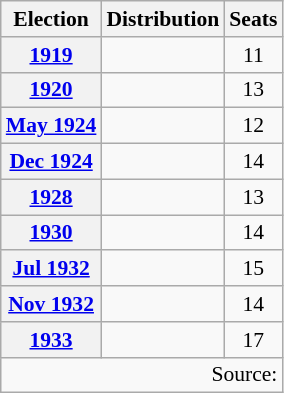<table class=wikitable style="font-size:90%; text-align:center">
<tr>
<th>Election</th>
<th>Distribution</th>
<th>Seats</th>
</tr>
<tr>
<th><a href='#'>1919</a></th>
<td align=left>          </td>
<td>11</td>
</tr>
<tr>
<th><a href='#'>1920</a></th>
<td align=left>            </td>
<td>13</td>
</tr>
<tr>
<th><a href='#'>May 1924</a></th>
<td align=left>           </td>
<td>12</td>
</tr>
<tr>
<th><a href='#'>Dec 1924</a></th>
<td align=left>             </td>
<td>14</td>
</tr>
<tr>
<th><a href='#'>1928</a></th>
<td align=left>            </td>
<td>13</td>
</tr>
<tr>
<th><a href='#'>1930</a></th>
<td align=left>             </td>
<td>14</td>
</tr>
<tr>
<th><a href='#'>Jul 1932</a></th>
<td align=left>              </td>
<td>15</td>
</tr>
<tr>
<th><a href='#'>Nov 1932</a></th>
<td align=left>             </td>
<td>14</td>
</tr>
<tr>
<th><a href='#'>1933</a></th>
<td align=left>                </td>
<td>17</td>
</tr>
<tr>
<td colspan=3 align=right>Source: </td>
</tr>
</table>
